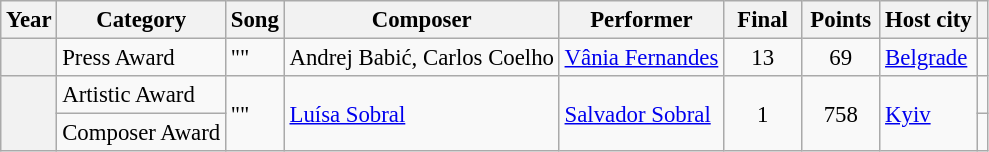<table class="wikitable sortable plainrowheaders" style="font-size: 95%">
<tr>
<th>Year</th>
<th>Category</th>
<th>Song</th>
<th>Composer</th>
<th>Performer</th>
<th style="width:45px;">Final</th>
<th style="width:45px;">Points</th>
<th>Host city</th>
<th class="unsortable"></th>
</tr>
<tr>
<th scope="row"></th>
<td>Press Award</td>
<td>""</td>
<td>Andrej Babić, Carlos Coelho</td>
<td><a href='#'>Vânia Fernandes</a></td>
<td style="text-align:center;">13</td>
<td style="text-align:center;">69</td>
<td> <a href='#'>Belgrade</a></td>
<td></td>
</tr>
<tr>
<th scope="row" rowspan="2"></th>
<td>Artistic Award</td>
<td rowspan="2">""</td>
<td rowspan="2"><a href='#'>Luísa Sobral</a></td>
<td rowspan="2"><a href='#'>Salvador Sobral</a></td>
<td rowspan="2" style="text-align:center;">1</td>
<td rowspan="2" style="text-align:center;">758</td>
<td rowspan="2"> <a href='#'>Kyiv</a></td>
<td></td>
</tr>
<tr>
<td>Composer Award</td>
<td></td>
</tr>
</table>
